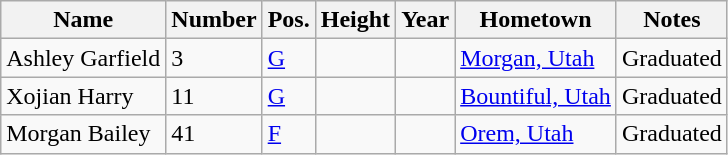<table class="wikitable sortable" border="1">
<tr>
<th>Name</th>
<th>Number</th>
<th>Pos.</th>
<th>Height</th>
<th>Year</th>
<th>Hometown</th>
<th class="unsortable">Notes</th>
</tr>
<tr>
<td>Ashley Garfield</td>
<td>3</td>
<td><a href='#'>G</a></td>
<td></td>
<td></td>
<td><a href='#'>Morgan, Utah</a></td>
<td>Graduated</td>
</tr>
<tr>
<td>Xojian Harry</td>
<td>11</td>
<td><a href='#'>G</a></td>
<td></td>
<td></td>
<td><a href='#'>Bountiful, Utah</a></td>
<td>Graduated</td>
</tr>
<tr>
<td>Morgan Bailey</td>
<td>41</td>
<td><a href='#'>F</a></td>
<td></td>
<td></td>
<td><a href='#'>Orem, Utah</a></td>
<td>Graduated</td>
</tr>
</table>
